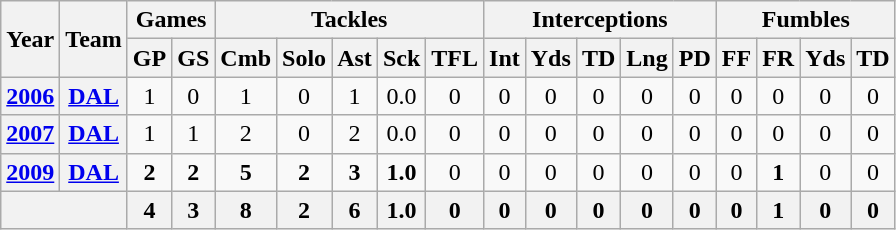<table class="wikitable" style="text-align:center">
<tr>
<th rowspan="2">Year</th>
<th rowspan="2">Team</th>
<th colspan="2">Games</th>
<th colspan="5">Tackles</th>
<th colspan="5">Interceptions</th>
<th colspan="4">Fumbles</th>
</tr>
<tr>
<th>GP</th>
<th>GS</th>
<th>Cmb</th>
<th>Solo</th>
<th>Ast</th>
<th>Sck</th>
<th>TFL</th>
<th>Int</th>
<th>Yds</th>
<th>TD</th>
<th>Lng</th>
<th>PD</th>
<th>FF</th>
<th>FR</th>
<th>Yds</th>
<th>TD</th>
</tr>
<tr>
<th><a href='#'>2006</a></th>
<th><a href='#'>DAL</a></th>
<td>1</td>
<td>0</td>
<td>1</td>
<td>0</td>
<td>1</td>
<td>0.0</td>
<td>0</td>
<td>0</td>
<td>0</td>
<td>0</td>
<td>0</td>
<td>0</td>
<td>0</td>
<td>0</td>
<td>0</td>
<td>0</td>
</tr>
<tr>
<th><a href='#'>2007</a></th>
<th><a href='#'>DAL</a></th>
<td>1</td>
<td>1</td>
<td>2</td>
<td>0</td>
<td>2</td>
<td>0.0</td>
<td>0</td>
<td>0</td>
<td>0</td>
<td>0</td>
<td>0</td>
<td>0</td>
<td>0</td>
<td>0</td>
<td>0</td>
<td>0</td>
</tr>
<tr>
<th><a href='#'>2009</a></th>
<th><a href='#'>DAL</a></th>
<td><strong>2</strong></td>
<td><strong>2</strong></td>
<td><strong>5</strong></td>
<td><strong>2</strong></td>
<td><strong>3</strong></td>
<td><strong>1.0</strong></td>
<td>0</td>
<td>0</td>
<td>0</td>
<td>0</td>
<td>0</td>
<td>0</td>
<td>0</td>
<td><strong>1</strong></td>
<td>0</td>
<td>0</td>
</tr>
<tr>
<th colspan="2"></th>
<th>4</th>
<th>3</th>
<th>8</th>
<th>2</th>
<th>6</th>
<th>1.0</th>
<th>0</th>
<th>0</th>
<th>0</th>
<th>0</th>
<th>0</th>
<th>0</th>
<th>0</th>
<th>1</th>
<th>0</th>
<th>0</th>
</tr>
</table>
